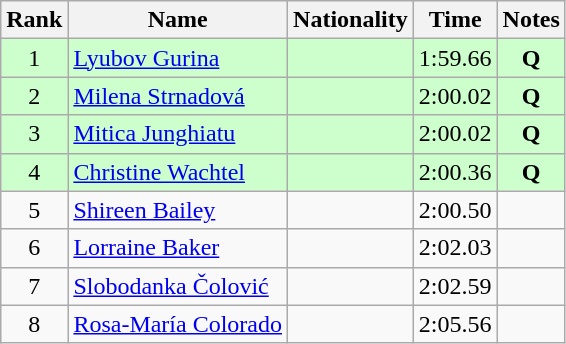<table class="wikitable sortable" style="text-align:center">
<tr>
<th>Rank</th>
<th>Name</th>
<th>Nationality</th>
<th>Time</th>
<th>Notes</th>
</tr>
<tr bgcolor=ccffcc>
<td>1</td>
<td align=left><a href='#'>Lyubov Gurina</a></td>
<td align=left></td>
<td>1:59.66</td>
<td><strong>Q</strong></td>
</tr>
<tr bgcolor=ccffcc>
<td>2</td>
<td align=left><a href='#'>Milena Strnadová</a></td>
<td align=left></td>
<td>2:00.02</td>
<td><strong>Q</strong></td>
</tr>
<tr bgcolor=ccffcc>
<td>3</td>
<td align=left><a href='#'>Mitica Junghiatu</a></td>
<td align=left></td>
<td>2:00.02</td>
<td><strong>Q</strong></td>
</tr>
<tr bgcolor=ccffcc>
<td>4</td>
<td align=left><a href='#'>Christine Wachtel</a></td>
<td align=left></td>
<td>2:00.36</td>
<td><strong>Q</strong></td>
</tr>
<tr>
<td>5</td>
<td align=left><a href='#'>Shireen Bailey</a></td>
<td align=left></td>
<td>2:00.50</td>
<td></td>
</tr>
<tr>
<td>6</td>
<td align=left><a href='#'>Lorraine Baker</a></td>
<td align=left></td>
<td>2:02.03</td>
<td></td>
</tr>
<tr>
<td>7</td>
<td align=left><a href='#'>Slobodanka Čolović</a></td>
<td align=left></td>
<td>2:02.59</td>
<td></td>
</tr>
<tr>
<td>8</td>
<td align=left><a href='#'>Rosa-María Colorado</a></td>
<td align=left></td>
<td>2:05.56</td>
<td></td>
</tr>
</table>
